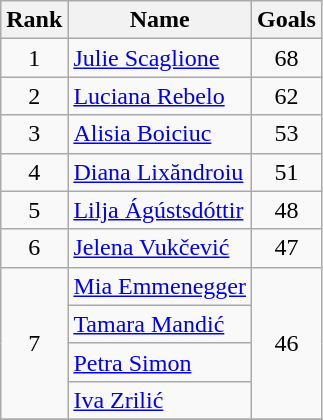<table class="wikitable sortable" style="text-align: center;">
<tr>
<th>Rank</th>
<th>Name</th>
<th>Goals</th>
</tr>
<tr>
<td>1</td>
<td align="left"> <a href='#'>Julie Scaglione</a></td>
<td>68</td>
</tr>
<tr>
<td>2</td>
<td align="left"> <a href='#'>Luciana Rebelo</a></td>
<td>62</td>
</tr>
<tr>
<td>3</td>
<td align="left"> <a href='#'>Alisia Boiciuc</a></td>
<td>53</td>
</tr>
<tr>
<td>4</td>
<td align="left"> <a href='#'>Diana Lixăndroiu</a></td>
<td>51</td>
</tr>
<tr>
<td>5</td>
<td align="left"> <a href='#'>Lilja Ágústsdóttir</a></td>
<td>48</td>
</tr>
<tr>
<td>6</td>
<td align="left"> <a href='#'>Jelena Vukčević</a></td>
<td>47</td>
</tr>
<tr>
<td rowspan=4>7</td>
<td align="left"> <a href='#'>Mia Emmenegger</a></td>
<td rowspan=4>46</td>
</tr>
<tr>
<td align="left"> <a href='#'>Tamara Mandić</a></td>
</tr>
<tr>
<td align="left"> <a href='#'>Petra Simon</a></td>
</tr>
<tr>
<td align="left"> <a href='#'>Iva Zrilić</a></td>
</tr>
<tr>
</tr>
</table>
